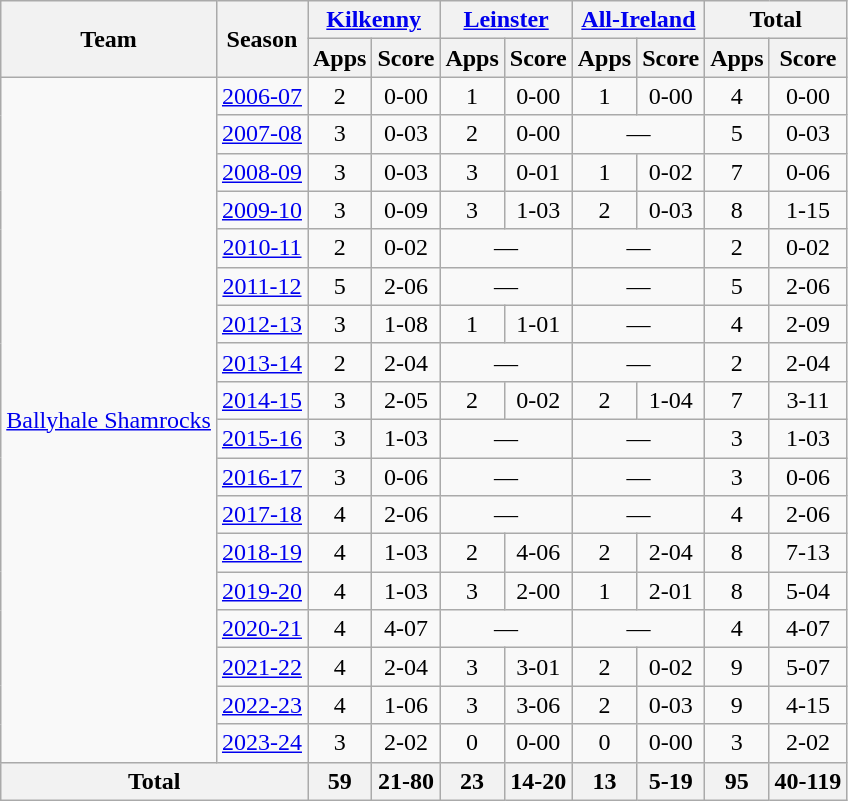<table class="wikitable" style="text-align:center">
<tr>
<th rowspan="2">Team</th>
<th rowspan="2">Season</th>
<th colspan="2"><a href='#'>Kilkenny</a></th>
<th colspan="2"><a href='#'>Leinster</a></th>
<th colspan="2"><a href='#'>All-Ireland</a></th>
<th colspan="2">Total</th>
</tr>
<tr>
<th>Apps</th>
<th>Score</th>
<th>Apps</th>
<th>Score</th>
<th>Apps</th>
<th>Score</th>
<th>Apps</th>
<th>Score</th>
</tr>
<tr>
<td rowspan="18"><a href='#'>Ballyhale Shamrocks</a></td>
<td><a href='#'>2006-07</a></td>
<td>2</td>
<td>0-00</td>
<td>1</td>
<td>0-00</td>
<td>1</td>
<td>0-00</td>
<td>4</td>
<td>0-00</td>
</tr>
<tr>
<td><a href='#'>2007-08</a></td>
<td>3</td>
<td>0-03</td>
<td>2</td>
<td>0-00</td>
<td colspan=2>—</td>
<td>5</td>
<td>0-03</td>
</tr>
<tr>
<td><a href='#'>2008-09</a></td>
<td>3</td>
<td>0-03</td>
<td>3</td>
<td>0-01</td>
<td>1</td>
<td>0-02</td>
<td>7</td>
<td>0-06</td>
</tr>
<tr>
<td><a href='#'>2009-10</a></td>
<td>3</td>
<td>0-09</td>
<td>3</td>
<td>1-03</td>
<td>2</td>
<td>0-03</td>
<td>8</td>
<td>1-15</td>
</tr>
<tr>
<td><a href='#'>2010-11</a></td>
<td>2</td>
<td>0-02</td>
<td colspan=2>—</td>
<td colspan=2>—</td>
<td>2</td>
<td>0-02</td>
</tr>
<tr>
<td><a href='#'>2011-12</a></td>
<td>5</td>
<td>2-06</td>
<td colspan=2>—</td>
<td colspan=2>—</td>
<td>5</td>
<td>2-06</td>
</tr>
<tr>
<td><a href='#'>2012-13</a></td>
<td>3</td>
<td>1-08</td>
<td>1</td>
<td>1-01</td>
<td colspan=2>—</td>
<td>4</td>
<td>2-09</td>
</tr>
<tr>
<td><a href='#'>2013-14</a></td>
<td>2</td>
<td>2-04</td>
<td colspan=2>—</td>
<td colspan=2>—</td>
<td>2</td>
<td>2-04</td>
</tr>
<tr>
<td><a href='#'>2014-15</a></td>
<td>3</td>
<td>2-05</td>
<td>2</td>
<td>0-02</td>
<td>2</td>
<td>1-04</td>
<td>7</td>
<td>3-11</td>
</tr>
<tr>
<td><a href='#'>2015-16</a></td>
<td>3</td>
<td>1-03</td>
<td colspan=2>—</td>
<td colspan=2>—</td>
<td>3</td>
<td>1-03</td>
</tr>
<tr>
<td><a href='#'>2016-17</a></td>
<td>3</td>
<td>0-06</td>
<td colspan=2>—</td>
<td colspan=2>—</td>
<td>3</td>
<td>0-06</td>
</tr>
<tr>
<td><a href='#'>2017-18</a></td>
<td>4</td>
<td>2-06</td>
<td colspan=2>—</td>
<td colspan=2>—</td>
<td>4</td>
<td>2-06</td>
</tr>
<tr>
<td><a href='#'>2018-19</a></td>
<td>4</td>
<td>1-03</td>
<td>2</td>
<td>4-06</td>
<td>2</td>
<td>2-04</td>
<td>8</td>
<td>7-13</td>
</tr>
<tr>
<td><a href='#'>2019-20</a></td>
<td>4</td>
<td>1-03</td>
<td>3</td>
<td>2-00</td>
<td>1</td>
<td>2-01</td>
<td>8</td>
<td>5-04</td>
</tr>
<tr>
<td><a href='#'>2020-21</a></td>
<td>4</td>
<td>4-07</td>
<td colspan=2>—</td>
<td colspan=2>—</td>
<td>4</td>
<td>4-07</td>
</tr>
<tr>
<td><a href='#'>2021-22</a></td>
<td>4</td>
<td>2-04</td>
<td>3</td>
<td>3-01</td>
<td>2</td>
<td>0-02</td>
<td>9</td>
<td>5-07</td>
</tr>
<tr>
<td><a href='#'>2022-23</a></td>
<td>4</td>
<td>1-06</td>
<td>3</td>
<td>3-06</td>
<td>2</td>
<td>0-03</td>
<td>9</td>
<td>4-15</td>
</tr>
<tr>
<td><a href='#'>2023-24</a></td>
<td>3</td>
<td>2-02</td>
<td>0</td>
<td>0-00</td>
<td>0</td>
<td>0-00</td>
<td>3</td>
<td>2-02</td>
</tr>
<tr>
<th colspan="2">Total</th>
<th>59</th>
<th>21-80</th>
<th>23</th>
<th>14-20</th>
<th>13</th>
<th>5-19</th>
<th>95</th>
<th>40-119</th>
</tr>
</table>
